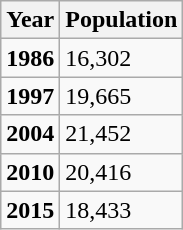<table class="wikitable">
<tr>
<th>Year</th>
<th>Population</th>
</tr>
<tr>
<td><strong>1986</strong></td>
<td>16,302</td>
</tr>
<tr>
<td><strong>1997</strong></td>
<td>19,665</td>
</tr>
<tr>
<td><strong>2004</strong></td>
<td>21,452</td>
</tr>
<tr>
<td><strong>2010</strong></td>
<td>20,416</td>
</tr>
<tr>
<td><strong>2015</strong></td>
<td>18,433</td>
</tr>
</table>
